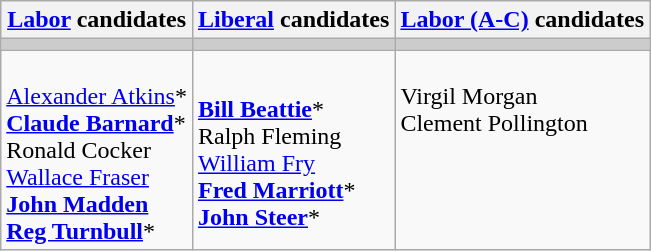<table class="wikitable">
<tr>
<th><a href='#'>Labor</a> candidates</th>
<th><a href='#'>Liberal</a> candidates</th>
<th><a href='#'>Labor (A-C)</a> candidates</th>
</tr>
<tr bgcolor="#cccccc">
<td></td>
<td></td>
<td></td>
</tr>
<tr>
<td><br><a href='#'>Alexander Atkins</a>*<br>
<strong><a href='#'>Claude Barnard</a></strong>*<br>
Ronald Cocker<br>
<a href='#'>Wallace Fraser</a><br>
<strong><a href='#'>John Madden</a></strong><br>
<strong><a href='#'>Reg Turnbull</a></strong>*</td>
<td><br><strong><a href='#'>Bill Beattie</a></strong>*<br>
Ralph Fleming<br>
<a href='#'>William Fry</a><br>
<strong><a href='#'>Fred Marriott</a></strong>*<br>
<strong><a href='#'>John Steer</a></strong>*</td>
<td valign=top><br>Virgil Morgan<br>
Clement Pollington</td>
</tr>
</table>
